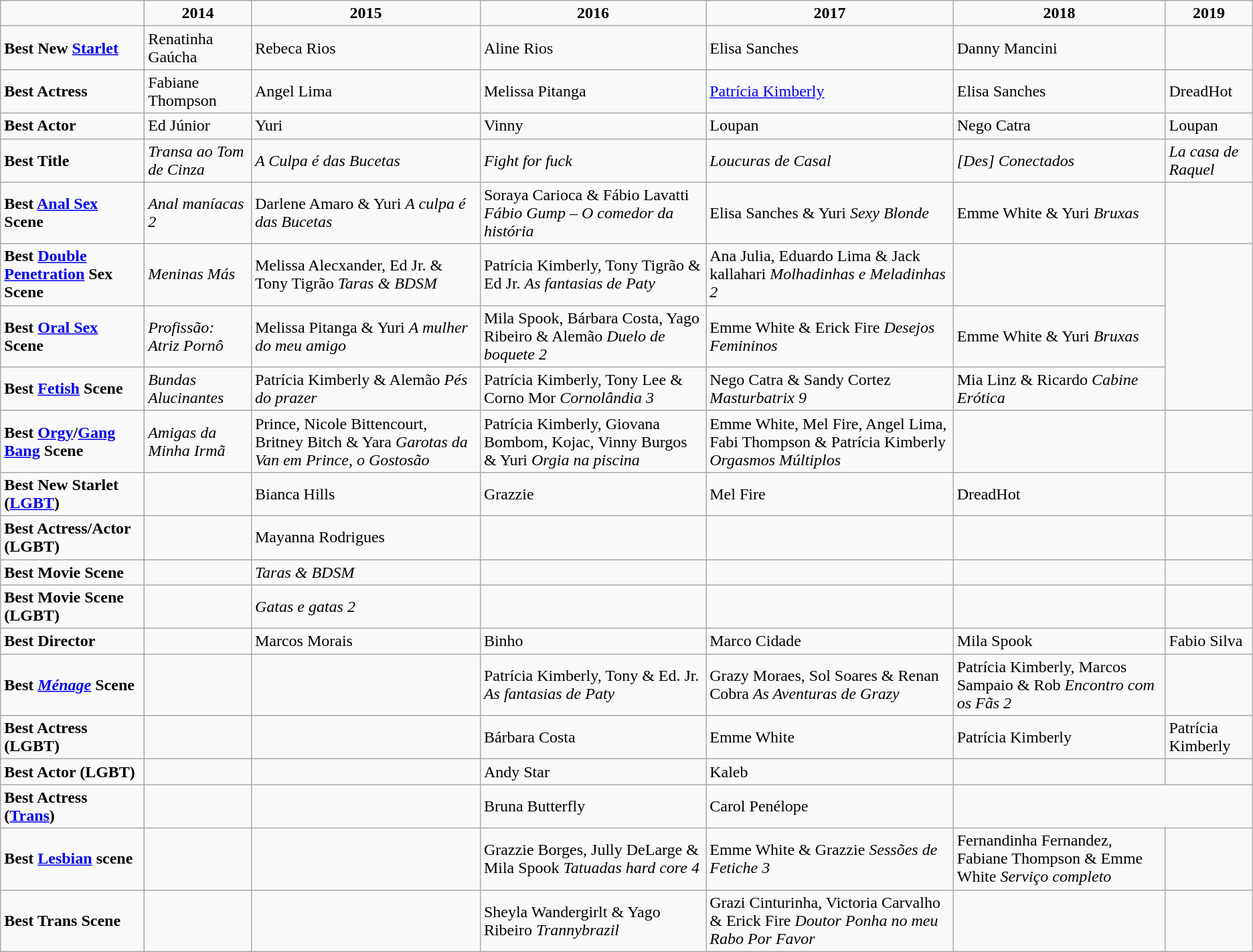<table class="wikitable">
<tr style="text-align:center; font-weight:bold; vertical-align:bottom;">
<td style="width:149.25; height:12.75;"></td>
<td style="width:108.75;">2014</td>
<td style="width:108.75;">2015</td>
<td style="width:108.75;">2016</td>
<td style="width:108.75;">2017</td>
<td style="width:108.75;">2018</td>
<td>2019</td>
</tr>
<tr style="vertical-align:middle;">
<td style="font-weight:bold; height:18px;">Best New <a href='#'>Starlet</a></td>
<td>Renatinha Gaúcha</td>
<td>Rebeca Rios</td>
<td>Aline Rios</td>
<td>Elisa Sanches</td>
<td>Danny Mancini</td>
</tr>
<tr style="vertical-align:middle;">
<td style="font-weight:bold; height:12.75;">Best Actress</td>
<td>Fabiane Thompson</td>
<td>Angel Lima</td>
<td>Melissa Pitanga</td>
<td><a href='#'>Patrícia Kimberly</a></td>
<td>Elisa Sanches</td>
<td>DreadHot</td>
</tr>
<tr style="vertical-align:middle;">
<td style="font-weight:bold; height:12.75;">Best Actor</td>
<td>Ed Júnior</td>
<td>Yuri</td>
<td>Vinny</td>
<td>Loupan</td>
<td>Nego Catra</td>
<td>Loupan</td>
</tr>
<tr style="vertical-align:middle;">
<td style="font-weight:bold; height:12.75;">Best Title</td>
<td><em>Transa ao Tom de Cinza</em></td>
<td><em>A Culpa é das Bucetas</em></td>
<td><em>Fight for fuck</em></td>
<td><em>Loucuras de Casal</em></td>
<td><em>[Des] Conectados</em></td>
<td><em>La casa de Raquel</em></td>
</tr>
<tr style="vertical-align:middle;">
<td style="font-weight:bold; height:12.75;">Best <a href='#'>Anal Sex</a> Scene</td>
<td><em>Anal maníacas 2</em></td>
<td>Darlene Amaro & Yuri <em>A culpa é das Bucetas</em></td>
<td>Soraya Carioca & Fábio Lavatti <em>Fábio Gump – O comedor da história</em></td>
<td>Elisa Sanches & Yuri <em>Sexy Blonde</em></td>
<td>Emme White & Yuri <em>Bruxas</em></td>
<td></td>
</tr>
<tr style="vertical-align:middle;">
<td style="font-weight:bold; height:12.75;">Best <a href='#'>Double Penetration</a> Sex Scene</td>
<td><em>Meninas Más</em></td>
<td>Melissa Alecxander, Ed Jr. & Tony Tigrão  <em>Taras & BDSM</em></td>
<td>Patrícia Kimberly, Tony Tigrão & Ed Jr.  <em>As fantasias de Paty</em></td>
<td>Ana Julia, Eduardo Lima & Jack kallahari  <em>Molhadinhas e Meladinhas 2</em></td>
<td></td>
</tr>
<tr style="vertical-align:middle;">
<td style="font-weight:bold; height:12.75;">Best <a href='#'>Oral Sex</a> Scene</td>
<td><em>Profissão: Atriz Pornô</em></td>
<td>Melissa Pitanga & Yuri  <em>A mulher do meu amigo</em></td>
<td>Mila Spook, Bárbara Costa, Yago Ribeiro & Alemão  <em>Duelo de boquete 2</em></td>
<td>Emme White & Erick Fire  <em>Desejos Femininos</em></td>
<td>Emme White & Yuri <em>Bruxas</em></td>
</tr>
<tr style="vertical-align:middle;">
<td style="font-weight:bold; height:12.75;">Best <a href='#'>Fetish</a> Scene</td>
<td><em>Bundas Alucinantes</em></td>
<td>Patrícia Kimberly & Alemão <em>Pés do prazer</em></td>
<td>Patrícia Kimberly, Tony Lee & Corno Mor <em>Cornolândia 3</em></td>
<td>Nego Catra & Sandy Cortez <em>Masturbatrix 9</em></td>
<td>Mia Linz & Ricardo <em>Cabine Erótica</em></td>
</tr>
<tr style="vertical-align:middle;">
<td style="font-weight:bold; height:12.75;">Best <a href='#'>Orgy</a>/<a href='#'>Gang Bang</a> Scene</td>
<td><em>Amigas da Minha Irmã</em></td>
<td>Prince, Nicole Bittencourt, Britney Bitch & Yara  <em>Garotas da Van em Prince, o Gostosão</em></td>
<td>Patrícia Kimberly, Giovana Bombom, Kojac, Vinny Burgos & Yuri  <em>Orgia na piscina</em></td>
<td>Emme White, Mel Fire, Angel Lima, Fabi Thompson & Patrícia Kimberly  <em>Orgasmos Múltiplos</em></td>
<td></td>
<td></td>
</tr>
<tr style="vertical-align:middle;">
<td style="font-weight:bold; height:18px;">Best New Starlet (<a href='#'>LGBT</a>)</td>
<td></td>
<td>Bianca Hills</td>
<td>Grazzie</td>
<td>Mel Fire</td>
<td>DreadHot</td>
<td></td>
</tr>
<tr style="vertical-align:middle;">
<td style="font-weight:bold; height:18px;">Best Actress/Actor (LGBT)</td>
<td></td>
<td>Mayanna Rodrigues</td>
<td></td>
<td></td>
<td></td>
<td></td>
</tr>
<tr style="vertical-align:middle;">
<td style="font-weight:bold; height:18px;">Best Movie Scene</td>
<td></td>
<td><em>Taras & BDSM</em></td>
<td></td>
<td></td>
<td></td>
<td></td>
</tr>
<tr style="vertical-align:middle;">
<td style="font-weight:bold; height:18px;">Best Movie Scene (LGBT)</td>
<td></td>
<td><em>Gatas e gatas 2</em></td>
<td></td>
<td></td>
<td></td>
<td></td>
</tr>
<tr style="vertical-align:middle;">
<td style="font-weight:bold; height:18px;">Best Director</td>
<td></td>
<td>Marcos Morais</td>
<td>Binho</td>
<td>Marco Cidade</td>
<td>Mila Spook</td>
<td>Fabio Silva</td>
</tr>
<tr style="vertical-align:middle;">
<td style="font-weight:bold; height:18px;">Best <em><a href='#'>Ménage</a></em> Scene</td>
<td></td>
<td></td>
<td>Patrícia Kimberly, Tony & Ed. Jr. <em>As fantasias de Paty</em></td>
<td>Grazy Moraes, Sol Soares & Renan Cobra <em>As Aventuras de Grazy</em></td>
<td>Patrícia Kimberly, Marcos Sampaio & Rob <em>Encontro com os Fãs 2</em></td>
<td></td>
</tr>
<tr style="vertical-align:middle;">
<td style="font-weight:bold; height:18px;">Best Actress (LGBT)</td>
<td></td>
<td></td>
<td>Bárbara Costa</td>
<td>Emme White</td>
<td>Patrícia Kimberly</td>
<td>Patrícia Kimberly</td>
</tr>
<tr style="vertical-align:middle;">
<td style="font-weight:bold; height:18px;">Best Actor (LGBT)</td>
<td></td>
<td></td>
<td>Andy Star</td>
<td>Kaleb</td>
<td></td>
<td></td>
</tr>
<tr style="vertical-align:middle;">
<td style="font-weight:bold; height:18px;">Best Actress (<a href='#'>Trans</a>)</td>
<td></td>
<td></td>
<td>Bruna Butterfly</td>
<td>Carol Penélope</td>
</tr>
<tr style="vertical-align:middle;">
<td style="font-weight:bold; height:18px;">Best <a href='#'>Lesbian</a> scene</td>
<td></td>
<td></td>
<td>Grazzie Borges, Jully DeLarge & Mila Spook <em>Tatuadas hard core 4</em></td>
<td>Emme White & Grazzie <em>Sessões de Fetiche 3</em></td>
<td>Fernandinha Fernandez, Fabiane Thompson & Emme White <em>Serviço completo</em></td>
<td></td>
</tr>
<tr style="vertical-align:middle;">
<td style="font-weight:bold; height:18px;">Best Trans Scene</td>
<td></td>
<td></td>
<td>Sheyla Wandergirlt & Yago Ribeiro <em>Trannybrazil</em></td>
<td>Grazi Cinturinha, Victoria Carvalho & Erick Fire <em>Doutor Ponha no meu Rabo Por Favor</em></td>
<td></td>
</tr>
</table>
